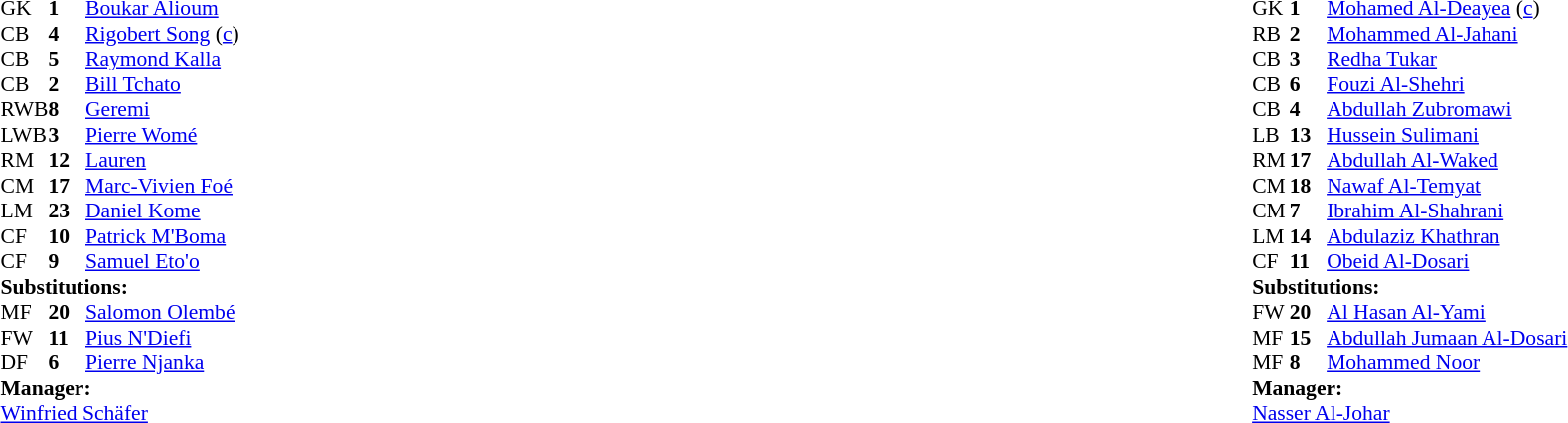<table style="width:100%;">
<tr>
<td style="vertical-align:top; width:50%;"><br><table style="font-size: 90%" cellspacing="0" cellpadding="0">
<tr>
<th width="25"></th>
<th width="25"></th>
</tr>
<tr>
<td>GK</td>
<td><strong>1</strong></td>
<td><a href='#'>Boukar Alioum</a></td>
</tr>
<tr>
<td>CB</td>
<td><strong>4</strong></td>
<td><a href='#'>Rigobert Song</a> (<a href='#'>c</a>)</td>
</tr>
<tr>
<td>CB</td>
<td><strong>5</strong></td>
<td><a href='#'>Raymond Kalla</a></td>
</tr>
<tr>
<td>CB</td>
<td><strong>2</strong></td>
<td><a href='#'>Bill Tchato</a></td>
</tr>
<tr>
<td>RWB</td>
<td><strong>8</strong></td>
<td><a href='#'>Geremi</a></td>
</tr>
<tr>
<td>LWB</td>
<td><strong>3</strong></td>
<td><a href='#'>Pierre Womé</a></td>
<td></td>
<td></td>
</tr>
<tr>
<td>RM</td>
<td><strong>12</strong></td>
<td><a href='#'>Lauren</a></td>
</tr>
<tr>
<td>CM</td>
<td><strong>17</strong></td>
<td><a href='#'>Marc-Vivien Foé</a></td>
</tr>
<tr>
<td>LM</td>
<td><strong>23</strong></td>
<td><a href='#'>Daniel Kome</a></td>
<td></td>
<td></td>
</tr>
<tr>
<td>CF</td>
<td><strong>10</strong></td>
<td><a href='#'>Patrick M'Boma</a></td>
<td></td>
<td></td>
</tr>
<tr>
<td>CF</td>
<td><strong>9</strong></td>
<td><a href='#'>Samuel Eto'o</a></td>
</tr>
<tr>
<td colspan=3><strong>Substitutions:</strong></td>
</tr>
<tr>
<td>MF</td>
<td><strong>20</strong></td>
<td><a href='#'>Salomon Olembé</a></td>
<td></td>
<td></td>
</tr>
<tr>
<td>FW</td>
<td><strong>11</strong></td>
<td><a href='#'>Pius N'Diefi</a></td>
<td></td>
<td></td>
</tr>
<tr>
<td>DF</td>
<td><strong>6</strong></td>
<td><a href='#'>Pierre Njanka</a></td>
<td></td>
<td></td>
</tr>
<tr>
<td colspan=3><strong>Manager:</strong></td>
</tr>
<tr>
<td colspan="4"> <a href='#'>Winfried Schäfer</a></td>
</tr>
</table>
</td>
<td></td>
<td style="vertical-align:top; width:50%;"><br><table cellspacing="0" cellpadding="0" style="font-size:90%; margin:auto;">
<tr>
<th width="25"></th>
<th width="25"></th>
</tr>
<tr>
<td>GK</td>
<td><strong>1</strong></td>
<td><a href='#'>Mohamed Al-Deayea</a> (<a href='#'>c</a>)</td>
</tr>
<tr>
<td>RB</td>
<td><strong>2</strong></td>
<td><a href='#'>Mohammed Al-Jahani</a></td>
</tr>
<tr>
<td>CB</td>
<td><strong>3</strong></td>
<td><a href='#'>Redha Tukar</a></td>
</tr>
<tr>
<td>CB</td>
<td><strong>6</strong></td>
<td><a href='#'>Fouzi Al-Shehri</a></td>
</tr>
<tr>
<td>CB</td>
<td><strong>4</strong></td>
<td><a href='#'>Abdullah Zubromawi</a></td>
<td></td>
<td></td>
</tr>
<tr>
<td>LB</td>
<td><strong>13</strong></td>
<td><a href='#'>Hussein Sulimani</a></td>
</tr>
<tr>
<td>RM</td>
<td><strong>17</strong></td>
<td><a href='#'>Abdullah Al-Waked</a></td>
</tr>
<tr>
<td>CM</td>
<td><strong>18</strong></td>
<td><a href='#'>Nawaf Al-Temyat</a></td>
</tr>
<tr>
<td>CM</td>
<td><strong>7</strong></td>
<td><a href='#'>Ibrahim Al-Shahrani</a></td>
</tr>
<tr>
<td>LM</td>
<td><strong>14</strong></td>
<td><a href='#'>Abdulaziz Khathran</a></td>
<td></td>
<td></td>
</tr>
<tr>
<td>CF</td>
<td><strong>11</strong></td>
<td><a href='#'>Obeid Al-Dosari</a></td>
<td></td>
<td></td>
</tr>
<tr>
<td colspan=3><strong>Substitutions:</strong></td>
</tr>
<tr>
<td>FW</td>
<td><strong>20</strong></td>
<td><a href='#'>Al Hasan Al-Yami</a></td>
<td></td>
<td></td>
</tr>
<tr>
<td>MF</td>
<td><strong>15</strong></td>
<td><a href='#'>Abdullah Jumaan Al-Dosari</a></td>
<td></td>
<td></td>
</tr>
<tr>
<td>MF</td>
<td><strong>8</strong></td>
<td><a href='#'>Mohammed Noor</a></td>
<td></td>
<td></td>
</tr>
<tr>
<td colspan=3><strong>Manager:</strong></td>
</tr>
<tr>
<td colspan="4"><a href='#'>Nasser Al-Johar</a></td>
</tr>
</table>
</td>
</tr>
</table>
